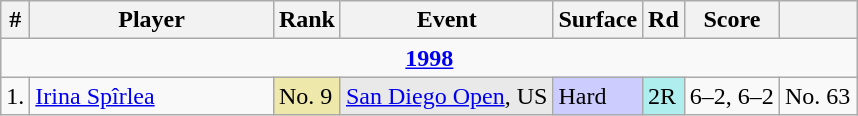<table class="wikitable">
<tr>
<th>#</th>
<th width=155>Player</th>
<th width=30>Rank</th>
<th>Event</th>
<th>Surface</th>
<th>Rd</th>
<th>Score</th>
<th width=45></th>
</tr>
<tr>
<td colspan=8 style=text-align:center><strong><a href='#'>1998</a></strong></td>
</tr>
<tr>
<td>1.</td>
<td> <a href='#'>Irina Spîrlea</a></td>
<td bgcolor=EEE8AA>No. 9</td>
<td bgcolor=#e9e9e9><a href='#'>San Diego Open</a>, US</td>
<td bgcolor=CCCCFF>Hard</td>
<td bgcolor=afeeee>2R</td>
<td>6–2, 6–2</td>
<td>No. 63</td>
</tr>
</table>
